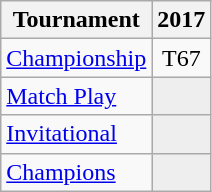<table class="wikitable" style="text-align:center;">
<tr>
<th>Tournament</th>
<th>2017</th>
</tr>
<tr>
<td align="left"><a href='#'>Championship</a></td>
<td>T67</td>
</tr>
<tr>
<td align="left"><a href='#'>Match Play</a></td>
<td style="background:#eeeeee;"></td>
</tr>
<tr>
<td align="left"><a href='#'>Invitational</a></td>
<td style="background:#eeeeee;"></td>
</tr>
<tr>
<td align="left"><a href='#'>Champions</a></td>
<td style="background:#eeeeee;"></td>
</tr>
</table>
